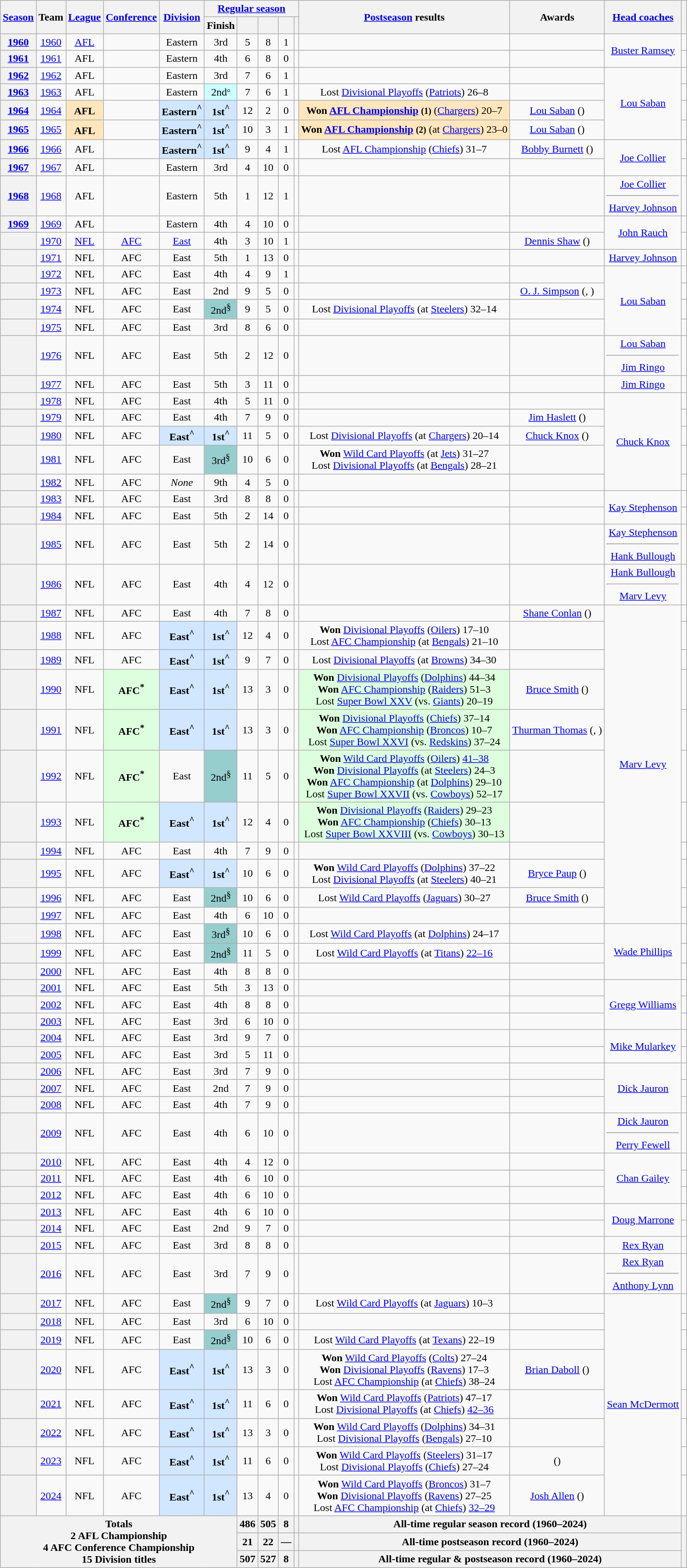<table class="wikitable sortable" style="text-align:center">
<tr>
<th scope="col" rowspan="2"><a href='#'>Season</a></th>
<th scope="col" rowspan="2">Team</th>
<th scope="col" rowspan="2"><a href='#'>League</a></th>
<th scope="col" rowspan="2"><a href='#'>Conference</a></th>
<th scope="col" rowspan="2"><a href='#'>Division</a></th>
<th colspan="5" scope="colgroup"><a href='#'>Regular season</a></th>
<th scope="col" rowspan="2" class="unsortable"><a href='#'>Postseason</a> results</th>
<th scope="col" rowspan="2" class="unsortable">Awards</th>
<th scope="col" rowspan="2" class="unsortable"><a href='#'>Head coaches</a></th>
<th scope="col" rowspan="2" class="unsortable"></th>
</tr>
<tr>
<th scope="col">Finish</th>
<th scope="col"></th>
<th scope="col"></th>
<th scope="col"></th>
<th scope="col"></th>
</tr>
<tr>
<th scope="row"><a href='#'>1960</a></th>
<td><a href='#'>1960</a></td>
<td><a href='#'>AFL</a></td>
<td></td>
<td>Eastern</td>
<td>3rd</td>
<td>5</td>
<td>8</td>
<td>1</td>
<td></td>
<td></td>
<td></td>
<td rowspan="2"><a href='#'>Buster Ramsey</a></td>
<td></td>
</tr>
<tr>
<th scope="row"><a href='#'>1961</a></th>
<td><a href='#'>1961</a></td>
<td>AFL</td>
<td></td>
<td>Eastern</td>
<td>4th</td>
<td>6</td>
<td>8</td>
<td>0</td>
<td></td>
<td></td>
<td></td>
<td></td>
</tr>
<tr>
<th scope="row"><a href='#'>1962</a></th>
<td><a href='#'>1962</a></td>
<td>AFL</td>
<td></td>
<td>Eastern</td>
<td>3rd</td>
<td>7</td>
<td>6</td>
<td>1</td>
<td></td>
<td></td>
<td></td>
<td rowspan="4"><a href='#'>Lou Saban</a></td>
<td></td>
</tr>
<tr>
<th scope="row"><a href='#'>1963</a></th>
<td><a href='#'>1963</a></td>
<td>AFL</td>
<td></td>
<td>Eastern</td>
<td style="background-color: #CCFFFF">2nd<small>°</small></td>
<td>7</td>
<td>6</td>
<td>1</td>
<td></td>
<td>Lost <a href='#'>Divisional Playoffs</a> (<a href='#'>Patriots</a>) 26–8</td>
<td></td>
<td></td>
</tr>
<tr>
<th scope="row"><a href='#'>1964</a></th>
<td><a href='#'>1964</a></td>
<td style="background-color: #FFE6BD"><strong>AFL</strong><sup></sup></td>
<td></td>
<td style="background-color: #D0E7FF"><strong>Eastern<sup>^</sup></strong></td>
<td style="background-color: #D0E7FF"><strong>1st<sup>^</sup></strong></td>
<td>12</td>
<td>2</td>
<td>0</td>
<td></td>
<td style="background-color: #FFE6BD"><strong>Won <a href='#'>AFL Championship</a> <small>(1)</small></strong> (<a href='#'>Chargers</a>) 20–7</td>
<td><a href='#'>Lou Saban</a> ()</td>
<td></td>
</tr>
<tr>
<th scope="row"><a href='#'>1965</a></th>
<td><a href='#'>1965</a></td>
<td style="background-color: #FFE6BD"><strong>AFL</strong><sup></sup></td>
<td></td>
<td style="background-color: #D0E7FF"><strong>Eastern<sup>^</sup></strong></td>
<td style="background-color: #D0E7FF"><strong>1st<sup>^</sup></strong></td>
<td>10</td>
<td>3</td>
<td>1</td>
<td></td>
<td style="background-color: #FFE6BD"><strong>Won <a href='#'>AFL Championship</a> <small>(2)</small></strong> (at <a href='#'>Chargers</a>) 23–0</td>
<td><a href='#'>Lou Saban</a> ()</td>
<td></td>
</tr>
<tr>
<th scope="row"><a href='#'>1966</a></th>
<td><a href='#'>1966</a></td>
<td>AFL</td>
<td></td>
<td style="background-color: #D0E7FF"><strong>Eastern<sup>^</sup></strong></td>
<td style="background-color: #D0E7FF"><strong>1st<sup>^</sup></strong></td>
<td>9</td>
<td>4</td>
<td>1</td>
<td></td>
<td>Lost <a href='#'>AFL Championship</a> (<a href='#'>Chiefs</a>) 31–7</td>
<td><a href='#'>Bobby Burnett</a> ()</td>
<td rowspan="2"><a href='#'>Joe Collier</a></td>
<td></td>
</tr>
<tr>
<th scope="row"><a href='#'>1967</a></th>
<td><a href='#'>1967</a></td>
<td>AFL</td>
<td></td>
<td>Eastern</td>
<td>3rd</td>
<td>4</td>
<td>10</td>
<td>0</td>
<td></td>
<td></td>
<td></td>
<td></td>
</tr>
<tr>
<th scope="row"><a href='#'>1968</a></th>
<td><a href='#'>1968</a></td>
<td>AFL</td>
<td></td>
<td>Eastern</td>
<td>5th</td>
<td>1</td>
<td>12</td>
<td>1</td>
<td></td>
<td></td>
<td></td>
<td><a href='#'>Joe Collier</a> <hr> <a href='#'>Harvey Johnson</a> </td>
<td></td>
</tr>
<tr>
<th scope="row"><a href='#'>1969</a></th>
<td><a href='#'>1969</a></td>
<td>AFL</td>
<td></td>
<td>Eastern</td>
<td>4th</td>
<td>4</td>
<td>10</td>
<td>0</td>
<td></td>
<td></td>
<td></td>
<td rowspan="2"><a href='#'>John Rauch</a></td>
<td></td>
</tr>
<tr>
<th scope="row"></th>
<td><a href='#'>1970</a></td>
<td><a href='#'>NFL</a></td>
<td><a href='#'>AFC</a></td>
<td><a href='#'>East</a></td>
<td>4th</td>
<td>3</td>
<td>10</td>
<td>1</td>
<td></td>
<td></td>
<td><a href='#'>Dennis Shaw</a> ()</td>
<td></td>
</tr>
<tr>
<th scope="row"></th>
<td><a href='#'>1971</a></td>
<td>NFL</td>
<td>AFC</td>
<td>East</td>
<td>5th</td>
<td>1</td>
<td>13</td>
<td>0</td>
<td></td>
<td></td>
<td></td>
<td><a href='#'>Harvey Johnson</a></td>
<td></td>
</tr>
<tr>
<th scope="row"></th>
<td><a href='#'>1972</a></td>
<td>NFL</td>
<td>AFC</td>
<td>East</td>
<td>4th</td>
<td>4</td>
<td>9</td>
<td>1</td>
<td></td>
<td></td>
<td></td>
<td rowspan="4"><a href='#'>Lou Saban</a></td>
<td></td>
</tr>
<tr>
<th scope="row"></th>
<td><a href='#'>1973</a></td>
<td>NFL</td>
<td>AFC</td>
<td>East</td>
<td>2nd</td>
<td>9</td>
<td>5</td>
<td>0</td>
<td></td>
<td></td>
<td><a href='#'>O. J. Simpson</a> (, )</td>
<td></td>
</tr>
<tr>
<th scope="row"></th>
<td><a href='#'>1974</a></td>
<td>NFL</td>
<td>AFC</td>
<td>East</td>
<td style="background-color: #96CDCD">2nd<sup>§</sup></td>
<td>9</td>
<td>5</td>
<td>0</td>
<td></td>
<td>Lost <a href='#'>Divisional Playoffs</a> (at <a href='#'>Steelers</a>) 32–14</td>
<td></td>
<td></td>
</tr>
<tr>
<th scope="row"></th>
<td><a href='#'>1975</a></td>
<td>NFL</td>
<td>AFC</td>
<td>East</td>
<td>3rd</td>
<td>8</td>
<td>6</td>
<td>0</td>
<td></td>
<td></td>
<td></td>
<td></td>
</tr>
<tr>
<th scope="row"></th>
<td><a href='#'>1976</a></td>
<td>NFL</td>
<td>AFC</td>
<td>East</td>
<td>5th</td>
<td>2</td>
<td>12</td>
<td>0</td>
<td></td>
<td></td>
<td></td>
<td><a href='#'>Lou Saban</a> <hr><a href='#'>Jim Ringo</a> </td>
<td></td>
</tr>
<tr>
<th scope="row"></th>
<td><a href='#'>1977</a></td>
<td>NFL</td>
<td>AFC</td>
<td>East</td>
<td>5th</td>
<td>3</td>
<td>11</td>
<td>0</td>
<td></td>
<td></td>
<td></td>
<td><a href='#'>Jim Ringo</a></td>
<td></td>
</tr>
<tr>
<th scope="row"></th>
<td><a href='#'>1978</a></td>
<td>NFL</td>
<td>AFC</td>
<td>East</td>
<td>4th</td>
<td>5</td>
<td>11</td>
<td>0</td>
<td></td>
<td></td>
<td></td>
<td rowspan="5"><a href='#'>Chuck Knox</a></td>
<td></td>
</tr>
<tr>
<th scope="row"></th>
<td><a href='#'>1979</a></td>
<td>NFL</td>
<td>AFC</td>
<td>East</td>
<td>4th</td>
<td>7</td>
<td>9</td>
<td>0</td>
<td></td>
<td></td>
<td><a href='#'>Jim Haslett</a> ()</td>
<td></td>
</tr>
<tr>
<th scope="row"></th>
<td><a href='#'>1980</a></td>
<td>NFL</td>
<td>AFC</td>
<td style="background-color: #D0E7FF"><strong>East<sup>^</sup></strong></td>
<td style="background-color: #D0E7FF"><strong>1st<sup>^</sup></strong></td>
<td>11</td>
<td>5</td>
<td>0</td>
<td></td>
<td>Lost <a href='#'>Divisional Playoffs</a> (at <a href='#'>Chargers</a>) 20–14</td>
<td><a href='#'>Chuck Knox</a> ()</td>
<td></td>
</tr>
<tr>
<th scope="row"></th>
<td><a href='#'>1981</a></td>
<td>NFL</td>
<td>AFC</td>
<td>East</td>
<td style="background-color: #96CDCD">3rd<sup>§</sup></td>
<td>10</td>
<td>6</td>
<td>0</td>
<td></td>
<td><strong>Won</strong> <a href='#'>Wild Card Playoffs</a> (at <a href='#'>Jets</a>) 31–27<br>Lost <a href='#'>Divisional Playoffs</a> (at <a href='#'>Bengals</a>) 28–21</td>
<td></td>
<td></td>
</tr>
<tr>
<th scope="row"></th>
<td><a href='#'>1982</a></td>
<td>NFL</td>
<td>AFC</td>
<td><em>None</em></td>
<td>9th</td>
<td>4</td>
<td>5</td>
<td>0</td>
<td></td>
<td></td>
<td></td>
<td></td>
</tr>
<tr>
<th scope="row"></th>
<td><a href='#'>1983</a></td>
<td>NFL</td>
<td>AFC</td>
<td>East</td>
<td>3rd</td>
<td>8</td>
<td>8</td>
<td>0</td>
<td></td>
<td></td>
<td></td>
<td rowspan="2"><a href='#'>Kay Stephenson</a></td>
<td></td>
</tr>
<tr>
<th scope="row"></th>
<td><a href='#'>1984</a></td>
<td>NFL</td>
<td>AFC</td>
<td>East</td>
<td>5th</td>
<td>2</td>
<td>14</td>
<td>0</td>
<td></td>
<td></td>
<td></td>
<td></td>
</tr>
<tr>
<th scope="row"></th>
<td><a href='#'>1985</a></td>
<td>NFL</td>
<td>AFC</td>
<td>East</td>
<td>5th</td>
<td>2</td>
<td>14</td>
<td>0</td>
<td></td>
<td></td>
<td></td>
<td><a href='#'>Kay Stephenson</a> <hr><a href='#'>Hank Bullough</a> </td>
<td></td>
</tr>
<tr>
<th scope="row"></th>
<td><a href='#'>1986</a></td>
<td>NFL</td>
<td>AFC</td>
<td>East</td>
<td>4th</td>
<td>4</td>
<td>12</td>
<td>0</td>
<td></td>
<td></td>
<td></td>
<td><a href='#'>Hank Bullough</a> <hr><a href='#'>Marv Levy</a> </td>
<td></td>
</tr>
<tr>
<th scope="row"></th>
<td><a href='#'>1987</a></td>
<td>NFL</td>
<td>AFC</td>
<td>East</td>
<td>4th</td>
<td>7</td>
<td>8</td>
<td>0</td>
<td></td>
<td></td>
<td><a href='#'>Shane Conlan</a> ()</td>
<td rowspan="11"><a href='#'>Marv Levy</a></td>
<td></td>
</tr>
<tr>
<th scope="row"></th>
<td><a href='#'>1988</a></td>
<td>NFL</td>
<td>AFC</td>
<td style="background-color: #D0E7FF"><strong>East<sup>^</sup></strong></td>
<td style="background-color: #D0E7FF"><strong>1st<sup>^</sup></strong></td>
<td>12</td>
<td>4</td>
<td>0</td>
<td></td>
<td><strong>Won</strong> <a href='#'>Divisional Playoffs</a> (<a href='#'>Oilers</a>) 17–10<br>Lost <a href='#'>AFC Championship</a> (at <a href='#'>Bengals</a>) 21–10</td>
<td></td>
<td></td>
</tr>
<tr>
<th scope="row"></th>
<td><a href='#'>1989</a></td>
<td>NFL</td>
<td>AFC</td>
<td style="background-color: #D0E7FF"><strong>East<sup>^</sup></strong></td>
<td style="background-color: #D0E7FF"><strong>1st<sup>^</sup></strong></td>
<td>9</td>
<td>7</td>
<td>0</td>
<td></td>
<td>Lost <a href='#'>Divisional Playoffs</a> (at <a href='#'>Browns</a>) 34–30</td>
<td></td>
<td></td>
</tr>
<tr>
<th scope="row"></th>
<td><a href='#'>1990</a></td>
<td>NFL</td>
<td style="background-color: #DDFFDD"><strong>AFC<sup>*</sup></strong></td>
<td style="background-color: #D0E7FF"><strong>East<sup>^</sup></strong></td>
<td style="background-color: #D0E7FF"><strong>1st<sup>^</sup></strong></td>
<td>13</td>
<td>3</td>
<td>0</td>
<td></td>
<td style="background-color: #DDFFDD"><strong>Won</strong> <a href='#'>Divisional Playoffs</a> (<a href='#'>Dolphins</a>) 44–34<br><strong>Won</strong> <a href='#'>AFC Championship</a> (<a href='#'>Raiders</a>) 51–3<br>Lost <a href='#'>Super Bowl XXV</a> (vs. <a href='#'>Giants</a>) 20–19</td>
<td><a href='#'>Bruce Smith</a> ()</td>
<td></td>
</tr>
<tr>
<th scope="row"></th>
<td><a href='#'>1991</a></td>
<td>NFL</td>
<td style="background-color: #DDFFDD"><strong>AFC<sup>*</sup></strong></td>
<td style="background-color: #D0E7FF"><strong>East<sup>^</sup></strong></td>
<td style="background-color: #D0E7FF"><strong>1st<sup>^</sup></strong></td>
<td>13</td>
<td>3</td>
<td>0</td>
<td></td>
<td style="background-color: #DDFFDD"><strong>Won</strong> <a href='#'>Divisional Playoffs</a> (<a href='#'>Chiefs</a>) 37–14<br><strong>Won</strong> <a href='#'>AFC Championship</a> (<a href='#'>Broncos</a>) 10–7<br>Lost <a href='#'>Super Bowl XXVI</a> (vs. <a href='#'>Redskins</a>) 37–24</td>
<td><a href='#'>Thurman Thomas</a> (, )</td>
<td></td>
</tr>
<tr>
<th scope="row"></th>
<td><a href='#'>1992</a></td>
<td>NFL</td>
<td style="background-color: #DDFFDD"><strong>AFC<sup>*</sup></strong></td>
<td>East</td>
<td style="background-color: #96CDCD">2nd<sup>§</sup></td>
<td>11</td>
<td>5</td>
<td>0</td>
<td></td>
<td style="background-color: #DDFFDD"><strong>Won</strong> <a href='#'>Wild Card Playoffs</a> (<a href='#'>Oilers</a>) <a href='#'>41–38 </a><br><strong>Won</strong> <a href='#'>Divisional Playoffs</a> (at <a href='#'>Steelers</a>) 24–3<br><strong>Won</strong> <a href='#'>AFC Championship</a> (at <a href='#'>Dolphins</a>) 29–10<br>Lost <a href='#'>Super Bowl XXVII</a> (vs. <a href='#'>Cowboys</a>) 52–17</td>
<td></td>
<td></td>
</tr>
<tr>
<th scope="row"></th>
<td><a href='#'>1993</a></td>
<td>NFL</td>
<td style="background-color: #DDFFDD"><strong>AFC<sup>*</sup></strong></td>
<td style="background-color: #D0E7FF"><strong>East<sup>^</sup></strong></td>
<td style="background-color: #D0E7FF"><strong>1st<sup>^</sup></strong></td>
<td>12</td>
<td>4</td>
<td>0</td>
<td></td>
<td style="background-color: #DDFFDD"><strong>Won</strong> <a href='#'>Divisional Playoffs</a> (<a href='#'>Raiders</a>) 29–23<br><strong>Won</strong> <a href='#'>AFC Championship</a> (<a href='#'>Chiefs</a>) 30–13<br>Lost <a href='#'>Super Bowl XXVIII</a> (vs. <a href='#'>Cowboys</a>) 30–13</td>
<td></td>
<td></td>
</tr>
<tr>
<th scope="row"></th>
<td><a href='#'>1994</a></td>
<td>NFL</td>
<td>AFC</td>
<td>East</td>
<td>4th</td>
<td>7</td>
<td>9</td>
<td>0</td>
<td></td>
<td></td>
<td></td>
<td></td>
</tr>
<tr>
<th scope="row"></th>
<td><a href='#'>1995</a></td>
<td>NFL</td>
<td>AFC</td>
<td style="background-color: #D0E7FF"><strong>East<sup>^</sup></strong></td>
<td style="background-color: #D0E7FF"><strong>1st<sup>^</sup></strong></td>
<td>10</td>
<td>6</td>
<td>0</td>
<td></td>
<td><strong>Won</strong> <a href='#'>Wild Card Playoffs</a> (<a href='#'>Dolphins</a>) 37–22<br>Lost <a href='#'>Divisional Playoffs</a> (at <a href='#'>Steelers</a>) 40–21</td>
<td><a href='#'>Bryce Paup</a> ()</td>
<td></td>
</tr>
<tr>
<th scope="row"></th>
<td><a href='#'>1996</a></td>
<td>NFL</td>
<td>AFC</td>
<td>East</td>
<td style="background-color: #96CDCD">2nd<sup>§</sup></td>
<td>10</td>
<td>6</td>
<td>0</td>
<td></td>
<td>Lost <a href='#'>Wild Card Playoffs</a> (<a href='#'>Jaguars</a>) 30–27</td>
<td><a href='#'>Bruce Smith</a> ()</td>
<td></td>
</tr>
<tr>
<th scope="row"></th>
<td><a href='#'>1997</a></td>
<td>NFL</td>
<td>AFC</td>
<td>East</td>
<td>4th</td>
<td>6</td>
<td>10</td>
<td>0</td>
<td></td>
<td></td>
<td></td>
<td></td>
</tr>
<tr>
<th scope="row"></th>
<td><a href='#'>1998</a></td>
<td>NFL</td>
<td>AFC</td>
<td>East</td>
<td style="background-color: #96CDCD">3rd<sup>§</sup></td>
<td>10</td>
<td>6</td>
<td>0</td>
<td></td>
<td>Lost <a href='#'>Wild Card Playoffs</a> (at <a href='#'>Dolphins</a>) 24–17</td>
<td></td>
<td rowspan="3"><a href='#'>Wade Phillips</a></td>
<td></td>
</tr>
<tr>
<th scope="row"></th>
<td><a href='#'>1999</a></td>
<td>NFL</td>
<td>AFC</td>
<td>East</td>
<td style="background-color: #96CDCD">2nd<sup>§</sup></td>
<td>11</td>
<td>5</td>
<td>0</td>
<td></td>
<td>Lost <a href='#'>Wild Card Playoffs</a> (at <a href='#'>Titans</a>) <a href='#'>22–16</a></td>
<td></td>
<td></td>
</tr>
<tr>
<th scope="row"></th>
<td><a href='#'>2000</a></td>
<td>NFL</td>
<td>AFC</td>
<td>East</td>
<td>4th</td>
<td>8</td>
<td>8</td>
<td>0</td>
<td></td>
<td></td>
<td></td>
<td></td>
</tr>
<tr>
<th scope="row"></th>
<td><a href='#'>2001</a></td>
<td>NFL</td>
<td>AFC</td>
<td>East</td>
<td>5th</td>
<td>3</td>
<td>13</td>
<td>0</td>
<td></td>
<td></td>
<td></td>
<td rowspan="3"><a href='#'>Gregg Williams</a></td>
<td></td>
</tr>
<tr>
<th scope="row"></th>
<td><a href='#'>2002</a></td>
<td>NFL</td>
<td>AFC</td>
<td>East</td>
<td>4th</td>
<td>8</td>
<td>8</td>
<td>0</td>
<td></td>
<td></td>
<td></td>
<td></td>
</tr>
<tr>
<th scope="row"></th>
<td><a href='#'>2003</a></td>
<td>NFL</td>
<td>AFC</td>
<td>East</td>
<td>3rd</td>
<td>6</td>
<td>10</td>
<td>0</td>
<td></td>
<td></td>
<td></td>
<td></td>
</tr>
<tr>
<th scope="row"></th>
<td><a href='#'>2004</a></td>
<td>NFL</td>
<td>AFC</td>
<td>East</td>
<td>3rd</td>
<td>9</td>
<td>7</td>
<td>0</td>
<td></td>
<td></td>
<td></td>
<td rowspan="2"><a href='#'>Mike Mularkey</a></td>
<td></td>
</tr>
<tr>
<th scope="row"></th>
<td><a href='#'>2005</a></td>
<td>NFL</td>
<td>AFC</td>
<td>East</td>
<td>3rd</td>
<td>5</td>
<td>11</td>
<td>0</td>
<td></td>
<td></td>
<td></td>
<td></td>
</tr>
<tr>
<th scope="row"></th>
<td><a href='#'>2006</a></td>
<td>NFL</td>
<td>AFC</td>
<td>East</td>
<td>3rd</td>
<td>7</td>
<td>9</td>
<td>0</td>
<td></td>
<td></td>
<td></td>
<td rowspan="3"><a href='#'>Dick Jauron</a></td>
<td></td>
</tr>
<tr>
<th scope="row"></th>
<td><a href='#'>2007</a></td>
<td>NFL</td>
<td>AFC</td>
<td>East</td>
<td>2nd</td>
<td>7</td>
<td>9</td>
<td>0</td>
<td></td>
<td></td>
<td></td>
<td></td>
</tr>
<tr>
<th scope="row"></th>
<td><a href='#'>2008</a></td>
<td>NFL</td>
<td>AFC</td>
<td>East</td>
<td>4th</td>
<td>7</td>
<td>9</td>
<td>0</td>
<td></td>
<td></td>
<td></td>
<td></td>
</tr>
<tr>
<th scope="row"></th>
<td><a href='#'>2009</a></td>
<td>NFL</td>
<td>AFC</td>
<td>East</td>
<td>4th</td>
<td>6</td>
<td>10</td>
<td>0</td>
<td></td>
<td></td>
<td></td>
<td><a href='#'>Dick Jauron</a> <hr><a href='#'>Perry Fewell</a> </td>
<td></td>
</tr>
<tr>
<th scope="row"></th>
<td><a href='#'>2010</a></td>
<td>NFL</td>
<td>AFC</td>
<td>East</td>
<td>4th</td>
<td>4</td>
<td>12</td>
<td>0</td>
<td></td>
<td></td>
<td></td>
<td rowspan="3"><a href='#'>Chan Gailey</a></td>
<td></td>
</tr>
<tr>
<th scope="row"></th>
<td><a href='#'>2011</a></td>
<td>NFL</td>
<td>AFC</td>
<td>East</td>
<td>4th</td>
<td>6</td>
<td>10</td>
<td>0</td>
<td></td>
<td></td>
<td></td>
<td></td>
</tr>
<tr>
<th scope="row"></th>
<td><a href='#'>2012</a></td>
<td>NFL</td>
<td>AFC</td>
<td>East</td>
<td>4th</td>
<td>6</td>
<td>10</td>
<td>0</td>
<td></td>
<td></td>
<td></td>
<td></td>
</tr>
<tr>
<th scope="row"></th>
<td><a href='#'>2013</a></td>
<td>NFL</td>
<td>AFC</td>
<td>East</td>
<td>4th</td>
<td>6</td>
<td>10</td>
<td>0</td>
<td></td>
<td></td>
<td></td>
<td rowspan="2"><a href='#'>Doug Marrone</a></td>
<td></td>
</tr>
<tr>
<th scope="row"></th>
<td><a href='#'>2014</a></td>
<td>NFL</td>
<td>AFC</td>
<td>East</td>
<td>2nd</td>
<td>9</td>
<td>7</td>
<td>0</td>
<td></td>
<td></td>
<td></td>
<td></td>
</tr>
<tr>
<th scope="row"></th>
<td><a href='#'>2015</a></td>
<td>NFL</td>
<td>AFC</td>
<td>East</td>
<td>3rd</td>
<td>8</td>
<td>8</td>
<td>0</td>
<td></td>
<td></td>
<td></td>
<td><a href='#'>Rex Ryan</a></td>
<td></td>
</tr>
<tr>
<th scope="row"></th>
<td><a href='#'>2016</a></td>
<td>NFL</td>
<td>AFC</td>
<td>East</td>
<td>3rd</td>
<td>7</td>
<td>9</td>
<td>0</td>
<td></td>
<td></td>
<td></td>
<td><a href='#'>Rex Ryan</a> <hr><a href='#'>Anthony Lynn</a> </td>
<td></td>
</tr>
<tr>
<th scope="row"></th>
<td><a href='#'>2017</a></td>
<td>NFL</td>
<td>AFC</td>
<td>East</td>
<td style="background-color: #96CDCD">2nd<sup>§</sup></td>
<td>9</td>
<td>7</td>
<td>0</td>
<td></td>
<td>Lost <a href='#'>Wild Card Playoffs</a> (at <a href='#'>Jaguars</a>) 10–3</td>
<td></td>
<td rowspan="8"><a href='#'>Sean McDermott</a></td>
<td></td>
</tr>
<tr>
<th scope="row"></th>
<td><a href='#'>2018</a></td>
<td>NFL</td>
<td>AFC</td>
<td>East</td>
<td>3rd</td>
<td>6</td>
<td>10</td>
<td>0</td>
<td></td>
<td></td>
<td></td>
<td></td>
</tr>
<tr>
<th scope="row"></th>
<td><a href='#'>2019</a></td>
<td>NFL</td>
<td>AFC</td>
<td>East</td>
<td style="background-color: #96CDCD">2nd<sup>§</sup></td>
<td>10</td>
<td>6</td>
<td>0</td>
<td></td>
<td>Lost <a href='#'>Wild Card Playoffs</a> (at <a href='#'>Texans</a>) 22–19 </td>
<td></td>
<td></td>
</tr>
<tr>
<th scope="row"></th>
<td><a href='#'>2020</a></td>
<td>NFL</td>
<td>AFC</td>
<td style="background-color: #D0E7FF"><strong>East<sup>^</sup></strong></td>
<td style="background-color: #D0E7FF"><strong>1st<sup>^</sup></strong></td>
<td>13</td>
<td>3</td>
<td>0</td>
<td></td>
<td><strong>Won</strong> <a href='#'>Wild Card Playoffs</a> (<a href='#'>Colts</a>) 27–24<br><strong>Won </strong><a href='#'>Divisional Playoffs</a> (<a href='#'>Ravens</a>) 17–3 <br>Lost <a href='#'>AFC Championship</a> (at <a href='#'>Chiefs</a>) 38–24</td>
<td><a href='#'>Brian Daboll</a> ()</td>
<td></td>
</tr>
<tr>
<th scope="row"></th>
<td><a href='#'>2021</a></td>
<td>NFL</td>
<td>AFC</td>
<td style="background-color: #D0E7FF"><strong>East<sup>^</sup></strong></td>
<td style="background-color: #D0E7FF"><strong>1st<sup>^</sup></strong></td>
<td>11</td>
<td>6</td>
<td>0</td>
<td></td>
<td><strong>Won</strong> <a href='#'>Wild Card Playoffs</a> (<a href='#'>Patriots</a>) 47–17<br>Lost <a href='#'>Divisional Playoffs</a> (at <a href='#'>Chiefs</a>) <a href='#'>42–36 </a></td>
<td></td>
<td></td>
</tr>
<tr>
<th scope="row"></th>
<td><a href='#'>2022</a></td>
<td>NFL</td>
<td>AFC</td>
<td style="background-color: #D0E7FF"><strong>East<sup>^</sup></strong></td>
<td style="background-color: #D0E7FF"><strong>1st<sup>^</sup></strong></td>
<td>13</td>
<td>3</td>
<td>0</td>
<td></td>
<td><strong>Won</strong> <a href='#'>Wild Card Playoffs</a> (<a href='#'>Dolphins</a>) 34–31<br>Lost <a href='#'>Divisional Playoffs</a> (<a href='#'>Bengals</a>) 27–10</td>
<td></td>
<td></td>
</tr>
<tr>
<th scope="row"></th>
<td><a href='#'>2023</a></td>
<td>NFL</td>
<td>AFC</td>
<td style="background-color: #D0E7FF"><strong>East<sup>^</sup></strong></td>
<td style="background-color: #D0E7FF"><strong>1st<sup>^</sup></strong></td>
<td>11</td>
<td>6</td>
<td>0</td>
<td></td>
<td><strong>Won</strong> <a href='#'>Wild Card Playoffs</a> (<a href='#'>Steelers</a>) 31–17<br>Lost <a href='#'>Divisional Playoffs</a> (<a href='#'>Chiefs</a>) 27–24</td>
<td> ()</td>
<td></td>
</tr>
<tr class="sortbottom">
<th scope="row"></th>
<td><a href='#'>2024</a></td>
<td>NFL</td>
<td>AFC</td>
<td style="background-color: #D0E7FF"><strong>East<sup>^</sup></strong></td>
<td style="background-color: #D0E7FF"><strong>1st<sup>^</sup></strong></td>
<td>13</td>
<td>4</td>
<td>0</td>
<td></td>
<td><strong>Won</strong> <a href='#'>Wild Card Playoffs</a> (<a href='#'>Broncos</a>) 31–7<br><strong>Won </strong><a href='#'>Divisional Playoffs</a> (<a href='#'>Ravens</a>) 27–25<br> Lost <a href='#'>AFC Championship</a> (at <a href='#'>Chiefs</a>) <a href='#'>32–29</a></td>
<td><a href='#'>Josh Allen</a> ()</td>
<td></td>
</tr>
<tr class="sortbottom">
<th scope="rowgroup" rowspan="3" colspan="6">Totals <br>2 AFL Championship <br> 4 AFC Conference Championship <br> 15 Division titles</th>
<th>486</th>
<th>505</th>
<th>8</th>
<th></th>
<th colspan="3">All-time regular season record (1960–2024)</th>
<th rowspan="3"></th>
</tr>
<tr class="sortbottom">
<th>21</th>
<th>22</th>
<th>—</th>
<th></th>
<th colspan="3">All-time postseason record (1960–2024)</th>
</tr>
<tr class="sortbottom">
<th>507</th>
<th>527</th>
<th>8</th>
<th></th>
<th colspan="3">All-time regular & postseason record (1960–2024)</th>
</tr>
</table>
